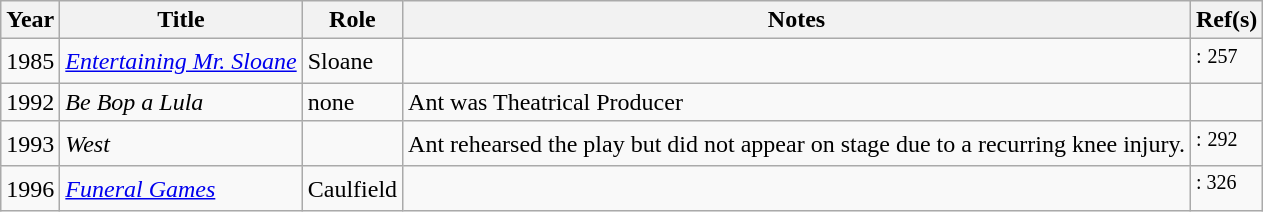<table class="wikitable sortable">
<tr>
<th>Year</th>
<th>Title</th>
<th>Role</th>
<th class="unsortable">Notes</th>
<th class="unsortable">Ref(s)</th>
</tr>
<tr>
<td>1985</td>
<td><em><a href='#'>Entertaining Mr. Sloane</a></em></td>
<td>Sloane</td>
<td></td>
<td><sup>:</sup> <sup>257</sup></td>
</tr>
<tr>
<td>1992</td>
<td><em>Be Bop a Lula</em></td>
<td>none</td>
<td>Ant was Theatrical Producer</td>
<td></td>
</tr>
<tr>
<td>1993</td>
<td><em>West</em></td>
<td></td>
<td>Ant rehearsed the play but did not appear on stage due to a recurring knee injury.</td>
<td><sup>:</sup> <sup>292</sup></td>
</tr>
<tr>
<td>1996</td>
<td><em><a href='#'>Funeral Games</a></em></td>
<td>Caulfield</td>
<td></td>
<td><sup>: 326</sup></td>
</tr>
</table>
